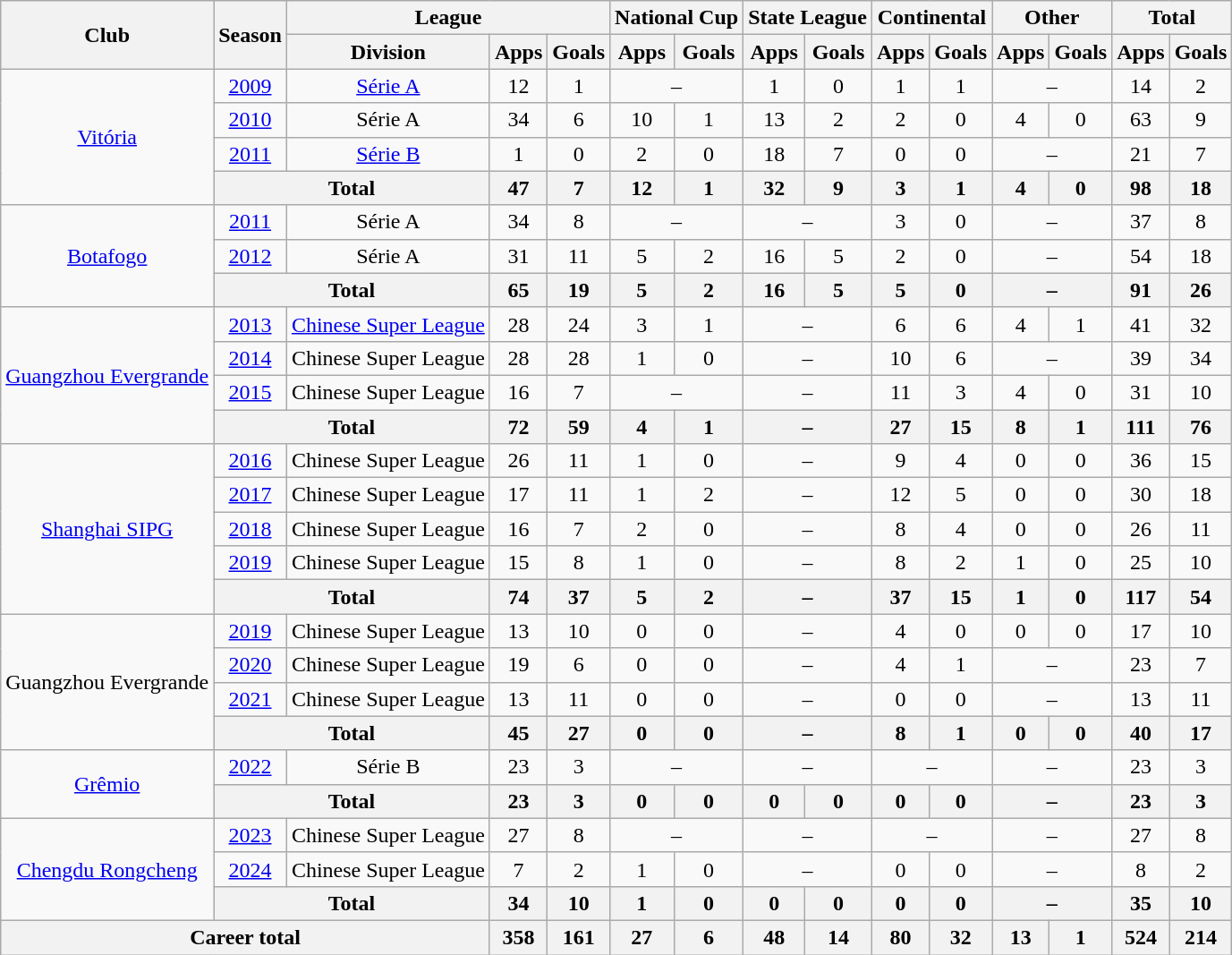<table class=wikitable style=text-align:center>
<tr>
<th rowspan="2">Club</th>
<th rowspan="2">Season</th>
<th colspan="3">League</th>
<th colspan="2">National Cup</th>
<th colspan="2">State League</th>
<th colspan="2">Continental</th>
<th colspan="2">Other</th>
<th colspan="2">Total</th>
</tr>
<tr>
<th>Division</th>
<th>Apps</th>
<th>Goals</th>
<th>Apps</th>
<th>Goals</th>
<th>Apps</th>
<th>Goals</th>
<th>Apps</th>
<th>Goals</th>
<th>Apps</th>
<th>Goals</th>
<th>Apps</th>
<th>Goals</th>
</tr>
<tr>
<td rowspan="4"><a href='#'>Vitória</a></td>
<td><a href='#'>2009</a></td>
<td><a href='#'>Série A</a></td>
<td>12</td>
<td>1</td>
<td colspan=2>–</td>
<td>1</td>
<td>0</td>
<td>1</td>
<td>1</td>
<td colspan="2">–</td>
<td>14</td>
<td>2</td>
</tr>
<tr>
<td><a href='#'>2010</a></td>
<td>Série A</td>
<td>34</td>
<td>6</td>
<td>10</td>
<td>1</td>
<td>13</td>
<td>2</td>
<td>2</td>
<td>0</td>
<td>4</td>
<td>0</td>
<td>63</td>
<td>9</td>
</tr>
<tr>
<td><a href='#'>2011</a></td>
<td><a href='#'>Série B</a></td>
<td>1</td>
<td>0</td>
<td>2</td>
<td>0</td>
<td>18</td>
<td>7</td>
<td>0</td>
<td>0</td>
<td colspan="2">–</td>
<td>21</td>
<td>7</td>
</tr>
<tr>
<th colspan="2">Total</th>
<th>47</th>
<th>7</th>
<th>12</th>
<th>1</th>
<th>32</th>
<th>9</th>
<th>3</th>
<th>1</th>
<th>4</th>
<th>0</th>
<th>98</th>
<th>18</th>
</tr>
<tr>
<td rowspan="3"><a href='#'>Botafogo</a></td>
<td><a href='#'>2011</a></td>
<td>Série A</td>
<td>34</td>
<td>8</td>
<td colspan=2>–</td>
<td colspan=2>–</td>
<td>3</td>
<td>0</td>
<td colspan="2">–</td>
<td>37</td>
<td>8</td>
</tr>
<tr>
<td><a href='#'>2012</a></td>
<td>Série A</td>
<td>31</td>
<td>11</td>
<td>5</td>
<td>2</td>
<td>16</td>
<td>5</td>
<td>2</td>
<td>0</td>
<td colspan="2">–</td>
<td>54</td>
<td>18</td>
</tr>
<tr>
<th colspan="2">Total</th>
<th>65</th>
<th>19</th>
<th>5</th>
<th>2</th>
<th>16</th>
<th>5</th>
<th>5</th>
<th>0</th>
<th colspan="2">–</th>
<th>91</th>
<th>26</th>
</tr>
<tr>
<td rowspan="4"><a href='#'>Guangzhou Evergrande</a></td>
<td><a href='#'>2013</a></td>
<td><a href='#'>Chinese Super League</a></td>
<td>28</td>
<td>24</td>
<td>3</td>
<td>1</td>
<td colspan="2">–</td>
<td>6</td>
<td>6</td>
<td>4</td>
<td>1</td>
<td>41</td>
<td>32</td>
</tr>
<tr>
<td><a href='#'>2014</a></td>
<td>Chinese Super League</td>
<td>28</td>
<td>28</td>
<td>1</td>
<td>0</td>
<td colspan=2>–</td>
<td>10</td>
<td>6</td>
<td colspan=2>–</td>
<td>39</td>
<td>34</td>
</tr>
<tr>
<td><a href='#'>2015</a></td>
<td>Chinese Super League</td>
<td>16</td>
<td>7</td>
<td colspan=2>–</td>
<td colspan=2>–</td>
<td>11</td>
<td>3</td>
<td>4</td>
<td>0</td>
<td>31</td>
<td>10</td>
</tr>
<tr>
<th colspan="2">Total</th>
<th>72</th>
<th>59</th>
<th>4</th>
<th>1</th>
<th colspan="2">–</th>
<th>27</th>
<th>15</th>
<th>8</th>
<th>1</th>
<th>111</th>
<th>76</th>
</tr>
<tr>
<td rowspan="5"><a href='#'>Shanghai SIPG</a></td>
<td><a href='#'>2016</a></td>
<td>Chinese Super League</td>
<td>26</td>
<td>11</td>
<td>1</td>
<td>0</td>
<td colspan="2">–</td>
<td>9</td>
<td>4</td>
<td>0</td>
<td>0</td>
<td>36</td>
<td>15</td>
</tr>
<tr>
<td><a href='#'>2017</a></td>
<td>Chinese Super League</td>
<td>17</td>
<td>11</td>
<td>1</td>
<td>2</td>
<td colspan=2>–</td>
<td>12</td>
<td>5</td>
<td>0</td>
<td>0</td>
<td>30</td>
<td>18</td>
</tr>
<tr>
<td><a href='#'>2018</a></td>
<td>Chinese Super League</td>
<td>16</td>
<td>7</td>
<td>2</td>
<td>0</td>
<td colspan=2>–</td>
<td>8</td>
<td>4</td>
<td>0</td>
<td>0</td>
<td>26</td>
<td>11</td>
</tr>
<tr>
<td><a href='#'>2019</a></td>
<td>Chinese Super League</td>
<td>15</td>
<td>8</td>
<td>1</td>
<td>0</td>
<td colspan=2>–</td>
<td>8</td>
<td>2</td>
<td>1</td>
<td>0</td>
<td>25</td>
<td>10</td>
</tr>
<tr>
<th colspan="2">Total</th>
<th>74</th>
<th>37</th>
<th>5</th>
<th>2</th>
<th colspan="2">–</th>
<th>37</th>
<th>15</th>
<th>1</th>
<th>0</th>
<th>117</th>
<th>54</th>
</tr>
<tr>
<td rowspan="4">Guangzhou Evergrande</td>
<td><a href='#'>2019</a></td>
<td>Chinese Super League</td>
<td>13</td>
<td>10</td>
<td>0</td>
<td>0</td>
<td colspan=2>–</td>
<td>4</td>
<td>0</td>
<td>0</td>
<td>0</td>
<td>17</td>
<td>10</td>
</tr>
<tr>
<td><a href='#'>2020</a></td>
<td>Chinese Super League</td>
<td>19</td>
<td>6</td>
<td>0</td>
<td>0</td>
<td colspan=2>–</td>
<td>4</td>
<td>1</td>
<td colspan=2>–</td>
<td>23</td>
<td>7</td>
</tr>
<tr>
<td><a href='#'>2021</a></td>
<td>Chinese Super League</td>
<td>13</td>
<td>11</td>
<td>0</td>
<td>0</td>
<td colspan=2>–</td>
<td>0</td>
<td>0</td>
<td colspan=2>–</td>
<td>13</td>
<td>11</td>
</tr>
<tr>
<th colspan="2">Total</th>
<th>45</th>
<th>27</th>
<th>0</th>
<th>0</th>
<th colspan="2">–</th>
<th>8</th>
<th>1</th>
<th>0</th>
<th>0</th>
<th>40</th>
<th>17</th>
</tr>
<tr>
<td rowspan="2"><a href='#'>Grêmio</a></td>
<td><a href='#'>2022</a></td>
<td>Série B</td>
<td>23</td>
<td>3</td>
<td colspan=2>–</td>
<td colspan=2>–</td>
<td colspan=2>–</td>
<td colspan="2">–</td>
<td>23</td>
<td>3</td>
</tr>
<tr>
<th colspan="2">Total</th>
<th>23</th>
<th>3</th>
<th>0</th>
<th>0</th>
<th>0</th>
<th>0</th>
<th>0</th>
<th>0</th>
<th colspan="2">–</th>
<th>23</th>
<th>3</th>
</tr>
<tr>
<td rowspan="3"><a href='#'>Chengdu Rongcheng</a></td>
<td><a href='#'>2023</a></td>
<td>Chinese Super League</td>
<td>27</td>
<td>8</td>
<td colspan=2>–</td>
<td colspan=2>–</td>
<td colspan=2>–</td>
<td colspan="2">–</td>
<td>27</td>
<td>8</td>
</tr>
<tr>
<td><a href='#'>2024</a></td>
<td>Chinese Super League</td>
<td>7</td>
<td>2</td>
<td>1</td>
<td>0</td>
<td colspan=2>–</td>
<td>0</td>
<td>0</td>
<td colspan=2>–</td>
<td>8</td>
<td>2</td>
</tr>
<tr>
<th colspan="2">Total</th>
<th>34</th>
<th>10</th>
<th>1</th>
<th>0</th>
<th>0</th>
<th>0</th>
<th>0</th>
<th>0</th>
<th colspan="2">–</th>
<th>35</th>
<th>10</th>
</tr>
<tr>
<th colspan="3">Career total</th>
<th>358</th>
<th>161</th>
<th>27</th>
<th>6</th>
<th>48</th>
<th>14</th>
<th>80</th>
<th>32</th>
<th>13</th>
<th>1</th>
<th>524</th>
<th>214</th>
</tr>
</table>
